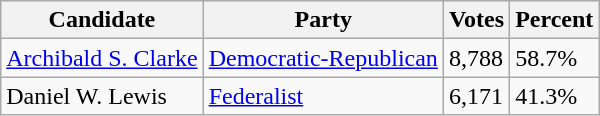<table class=wikitable>
<tr>
<th>Candidate</th>
<th>Party</th>
<th>Votes</th>
<th>Percent</th>
</tr>
<tr>
<td><a href='#'>Archibald S. Clarke</a></td>
<td><a href='#'>Democratic-Republican</a></td>
<td>8,788</td>
<td>58.7%</td>
</tr>
<tr>
<td>Daniel W. Lewis</td>
<td><a href='#'>Federalist</a></td>
<td>6,171</td>
<td>41.3%</td>
</tr>
</table>
